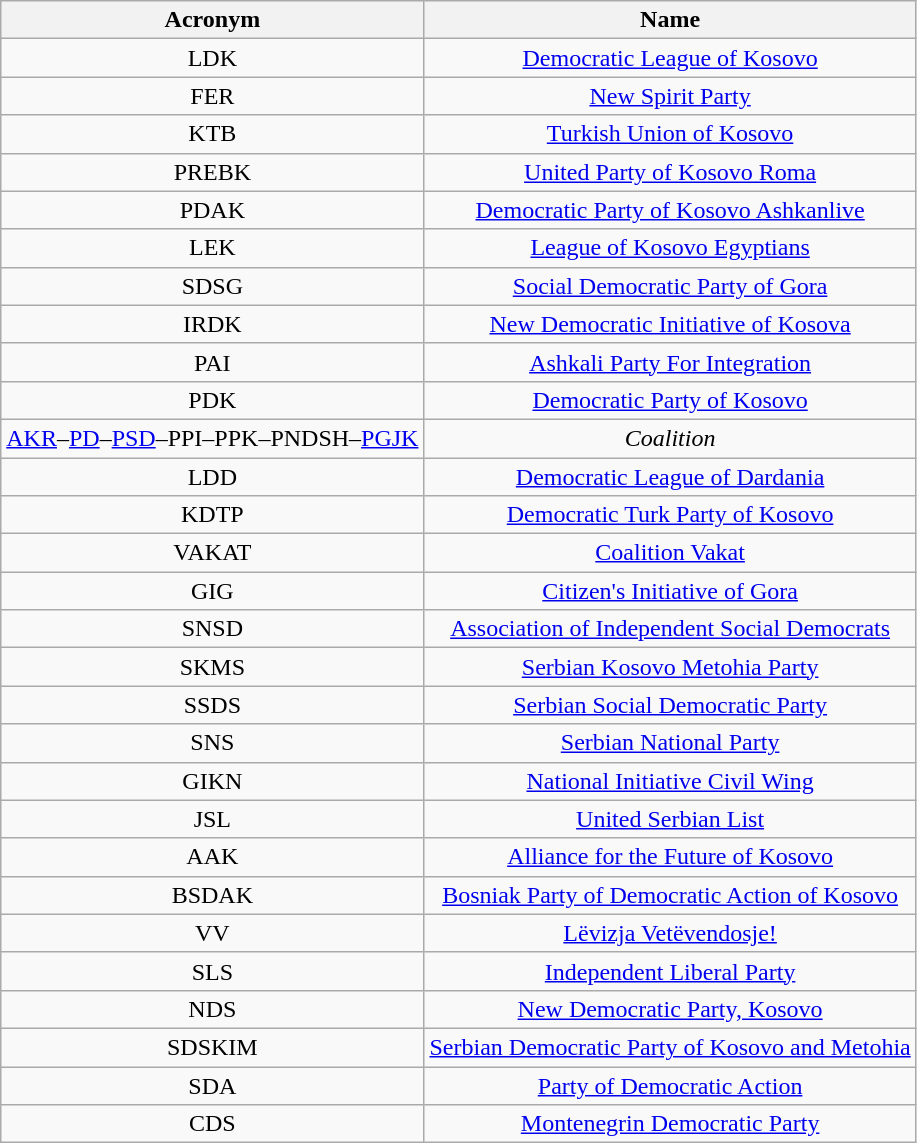<table class="wikitable sortable" style="text-align:center">
<tr>
<th>Acronym</th>
<th>Name</th>
</tr>
<tr>
<td>LDK</td>
<td><a href='#'>Democratic League of Kosovo</a></td>
</tr>
<tr>
<td>FER</td>
<td><a href='#'>New Spirit Party</a></td>
</tr>
<tr>
<td>KTB</td>
<td><a href='#'>Turkish Union of Kosovo</a></td>
</tr>
<tr>
<td>PREBK</td>
<td><a href='#'>United Party of Kosovo Roma</a></td>
</tr>
<tr>
<td>PDAK</td>
<td><a href='#'>Democratic Party of Kosovo Ashkanlive</a></td>
</tr>
<tr>
<td>LEK</td>
<td><a href='#'>League of Kosovo Egyptians</a></td>
</tr>
<tr>
<td>SDSG</td>
<td><a href='#'>Social Democratic Party of Gora</a></td>
</tr>
<tr>
<td>IRDK</td>
<td><a href='#'>New Democratic Initiative of Kosova</a></td>
</tr>
<tr>
<td>PAI</td>
<td><a href='#'>Ashkali Party For Integration</a></td>
</tr>
<tr>
<td>PDK</td>
<td><a href='#'>Democratic Party of Kosovo</a></td>
</tr>
<tr>
<td><a href='#'>AKR</a>–<a href='#'>PD</a>–<a href='#'>PSD</a>–PPI–PPK–PNDSH–<a href='#'>PGJK</a></td>
<td><em>Coalition</em></td>
</tr>
<tr>
<td>LDD</td>
<td><a href='#'>Democratic League of Dardania</a></td>
</tr>
<tr>
<td>KDTP</td>
<td><a href='#'>Democratic Turk Party of Kosovo</a></td>
</tr>
<tr>
<td>VAKAT</td>
<td><a href='#'>Coalition Vakat</a></td>
</tr>
<tr>
<td>GIG</td>
<td><a href='#'>Citizen's Initiative of Gora</a></td>
</tr>
<tr>
<td>SNSD</td>
<td><a href='#'>Association of Independent Social Democrats</a></td>
</tr>
<tr>
<td>SKMS</td>
<td><a href='#'>Serbian Kosovo Metohia Party</a></td>
</tr>
<tr>
<td>SSDS</td>
<td><a href='#'>Serbian Social Democratic Party</a></td>
</tr>
<tr>
<td>SNS</td>
<td><a href='#'>Serbian National Party</a></td>
</tr>
<tr>
<td>GIKN</td>
<td><a href='#'>National Initiative Civil Wing</a></td>
</tr>
<tr>
<td>JSL</td>
<td><a href='#'>United Serbian List</a></td>
</tr>
<tr>
<td>AAK</td>
<td><a href='#'>Alliance for the Future of Kosovo</a></td>
</tr>
<tr>
<td>BSDAK</td>
<td><a href='#'>Bosniak Party of Democratic Action of Kosovo</a></td>
</tr>
<tr>
<td>VV</td>
<td><a href='#'>Lëvizja Vetëvendosje!</a></td>
</tr>
<tr>
<td>SLS</td>
<td><a href='#'>Independent Liberal Party</a></td>
</tr>
<tr>
<td>NDS</td>
<td><a href='#'>New Democratic Party, Kosovo</a></td>
</tr>
<tr>
<td>SDSKIM</td>
<td><a href='#'>Serbian Democratic Party of Kosovo and Metohia</a></td>
</tr>
<tr>
<td>SDA</td>
<td><a href='#'>Party of Democratic Action</a></td>
</tr>
<tr>
<td>CDS</td>
<td><a href='#'>Montenegrin Democratic Party</a></td>
</tr>
</table>
